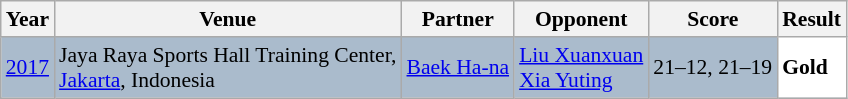<table class="sortable wikitable" style="font-size: 90%;">
<tr>
<th>Year</th>
<th>Venue</th>
<th>Partner</th>
<th>Opponent</th>
<th>Score</th>
<th>Result</th>
</tr>
<tr style="background:#AABBCC">
<td align="center"><a href='#'>2017</a></td>
<td align="left">Jaya Raya Sports Hall Training Center,<br><a href='#'>Jakarta</a>, Indonesia</td>
<td align="left"> <a href='#'>Baek Ha-na</a></td>
<td align="left"> <a href='#'>Liu Xuanxuan</a><br> <a href='#'>Xia Yuting</a></td>
<td align="left">21–12, 21–19</td>
<td style="text-align:left; background:white"> <strong>Gold</strong></td>
</tr>
</table>
